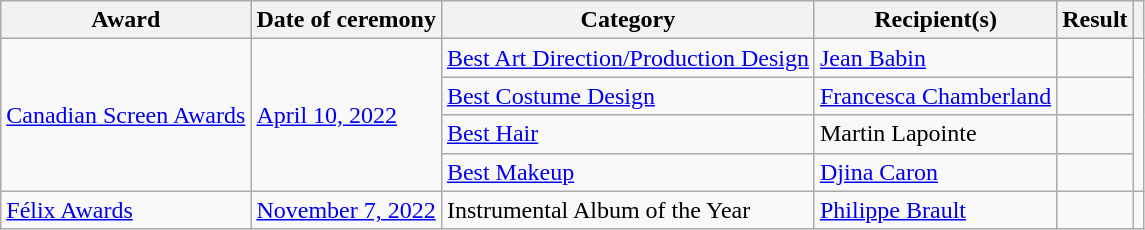<table class="wikitable plainrowheaders sortable">
<tr>
<th scope="col">Award</th>
<th scope="col">Date of ceremony</th>
<th scope="col">Category</th>
<th scope="col">Recipient(s)</th>
<th scope="col">Result</th>
<th scope="col" class="unsortable"></th>
</tr>
<tr>
<td rowspan=4><a href='#'>Canadian Screen Awards</a></td>
<td rowspan=4><a href='#'>April 10, 2022</a></td>
<td><a href='#'>Best Art Direction/Production Design</a></td>
<td><a href='#'>Jean Babin</a></td>
<td></td>
<td rowspan=4></td>
</tr>
<tr>
<td><a href='#'>Best Costume Design</a></td>
<td><a href='#'>Francesca Chamberland</a></td>
<td></td>
</tr>
<tr>
<td><a href='#'>Best Hair</a></td>
<td>Martin Lapointe</td>
<td></td>
</tr>
<tr>
<td><a href='#'>Best Makeup</a></td>
<td><a href='#'>Djina Caron</a></td>
<td></td>
</tr>
<tr>
<td><a href='#'>Félix Awards</a></td>
<td><a href='#'>November 7, 2022</a></td>
<td>Instrumental Album of the Year</td>
<td><a href='#'>Philippe Brault</a></td>
<td></td>
<td></td>
</tr>
</table>
